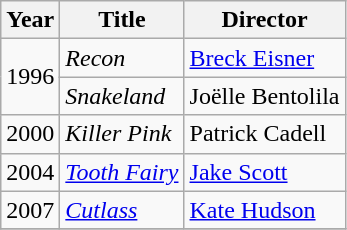<table class="wikitable">
<tr>
<th>Year</th>
<th>Title</th>
<th>Director</th>
</tr>
<tr>
<td rowspan=2>1996</td>
<td><em>Recon</em></td>
<td><a href='#'>Breck Eisner</a></td>
</tr>
<tr>
<td><em>Snakeland</em></td>
<td>Joëlle Bentolila</td>
</tr>
<tr>
<td>2000</td>
<td><em>Killer Pink</em></td>
<td>Patrick Cadell</td>
</tr>
<tr>
<td>2004</td>
<td><em><a href='#'>Tooth Fairy</a></em></td>
<td><a href='#'>Jake Scott</a></td>
</tr>
<tr>
<td>2007</td>
<td><em><a href='#'>Cutlass</a></em></td>
<td><a href='#'>Kate Hudson</a></td>
</tr>
<tr>
</tr>
</table>
